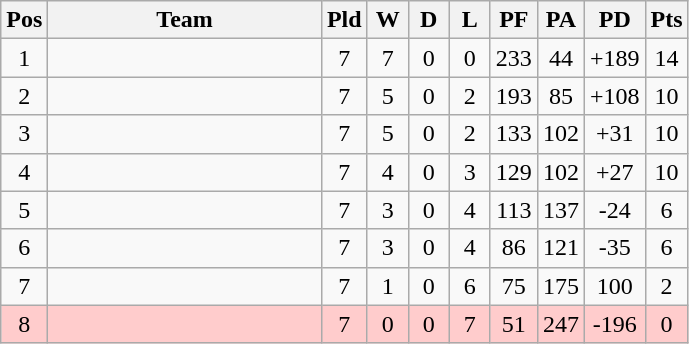<table class="wikitable" style="text-align:center">
<tr>
<th width=20 abbr="Position">Pos</th>
<th width=175>Team</th>
<th width=20 abbr="Played">Pld</th>
<th width=20 abbr="Won">W</th>
<th width=20 abbr="Drawn">D</th>
<th width=20 abbr="Lost">L</th>
<th width=20 abbr="Points for">PF</th>
<th width=20 abbr="Points against">PA</th>
<th width=25 abbr="Points difference">PD</th>
<th width=20 abbr="Points">Pts</th>
</tr>
<tr>
<td>1</td>
<td style="text-align:left"></td>
<td>7</td>
<td>7</td>
<td>0</td>
<td>0</td>
<td>233</td>
<td>44</td>
<td>+189</td>
<td>14</td>
</tr>
<tr>
<td>2</td>
<td style="text-align:left"></td>
<td>7</td>
<td>5</td>
<td>0</td>
<td>2</td>
<td>193</td>
<td>85</td>
<td>+108</td>
<td>10</td>
</tr>
<tr>
<td>3</td>
<td style="text-align:left"></td>
<td>7</td>
<td>5</td>
<td>0</td>
<td>2</td>
<td>133</td>
<td>102</td>
<td>+31</td>
<td>10</td>
</tr>
<tr>
<td>4</td>
<td style="text-align:left"></td>
<td>7</td>
<td>4</td>
<td>0</td>
<td>3</td>
<td>129</td>
<td>102</td>
<td>+27</td>
<td>10</td>
</tr>
<tr>
<td>5</td>
<td style="text-align:left"></td>
<td>7</td>
<td>3</td>
<td>0</td>
<td>4</td>
<td>113</td>
<td>137</td>
<td>-24</td>
<td>6</td>
</tr>
<tr>
<td>6</td>
<td style="text-align:left"></td>
<td>7</td>
<td>3</td>
<td>0</td>
<td>4</td>
<td>86</td>
<td>121</td>
<td>-35</td>
<td>6</td>
</tr>
<tr>
<td>7</td>
<td style="text-align:left"></td>
<td>7</td>
<td>1</td>
<td>0</td>
<td>6</td>
<td>75</td>
<td>175</td>
<td>100</td>
<td>2</td>
</tr>
<tr style="background:#ffcccc">
<td>8</td>
<td style="text-align:left"></td>
<td>7</td>
<td>0</td>
<td>0</td>
<td>7</td>
<td>51</td>
<td>247</td>
<td>-196</td>
<td>0</td>
</tr>
</table>
